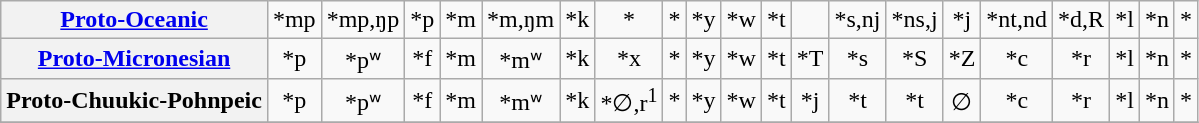<table class="wikitable" style=text-align:center>
<tr>
<th><a href='#'>Proto-Oceanic</a></th>
<td>*mp</td>
<td>*mp,ŋp</td>
<td>*p</td>
<td>*m</td>
<td>*m,ŋm</td>
<td>*k</td>
<td>*</td>
<td>*</td>
<td>*y</td>
<td>*w</td>
<td>*t</td>
<td></td>
<td>*s,nj</td>
<td>*ns,j</td>
<td>*j</td>
<td>*nt,nd</td>
<td>*d,R</td>
<td>*l</td>
<td>*n</td>
<td>*</td>
</tr>
<tr>
<th><a href='#'>Proto-Micronesian</a></th>
<td>*p</td>
<td>*pʷ</td>
<td>*f</td>
<td>*m</td>
<td>*mʷ</td>
<td>*k</td>
<td>*x</td>
<td>*</td>
<td>*y</td>
<td>*w</td>
<td>*t</td>
<td>*T</td>
<td>*s</td>
<td>*S</td>
<td>*Z</td>
<td>*c</td>
<td>*r</td>
<td>*l</td>
<td>*n</td>
<td>*</td>
</tr>
<tr>
<th>Proto-Chuukic-Pohnpeic</th>
<td>*p</td>
<td>*pʷ</td>
<td>*f</td>
<td>*m</td>
<td>*mʷ</td>
<td>*k</td>
<td>*∅,r<sup>1</sup></td>
<td>*</td>
<td>*y</td>
<td>*w</td>
<td>*t</td>
<td>*j</td>
<td>*t</td>
<td>*t</td>
<td>∅</td>
<td>*c</td>
<td>*r</td>
<td>*l</td>
<td>*n</td>
<td>*</td>
</tr>
<tr>
</tr>
</table>
